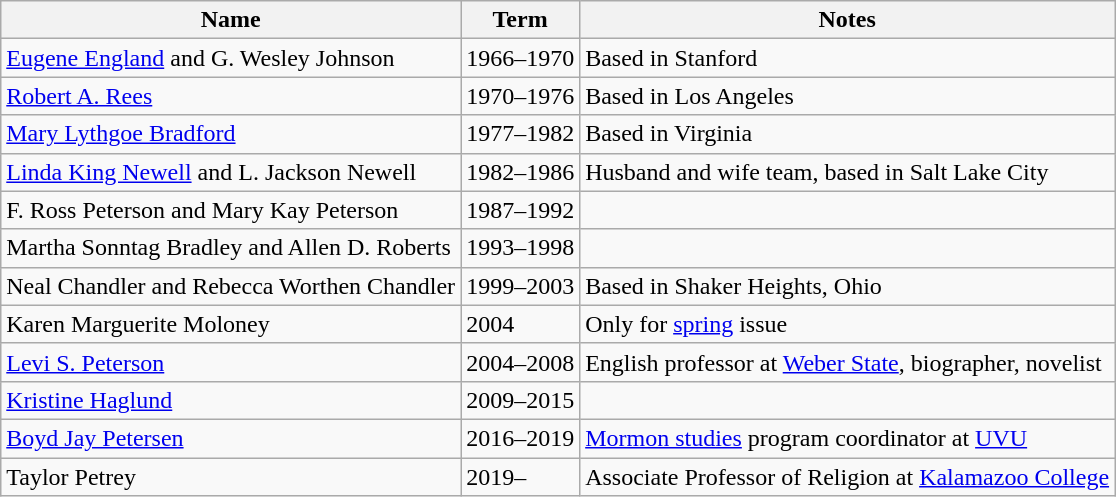<table class="wikitable">
<tr>
<th>Name</th>
<th>Term</th>
<th>Notes</th>
</tr>
<tr>
<td><a href='#'>Eugene England</a> and G. Wesley Johnson</td>
<td>1966–1970</td>
<td>Based in Stanford</td>
</tr>
<tr>
<td><a href='#'>Robert A. Rees</a></td>
<td>1970–1976</td>
<td>Based in Los Angeles</td>
</tr>
<tr>
<td><a href='#'>Mary Lythgoe Bradford</a></td>
<td>1977–1982</td>
<td>Based in Virginia</td>
</tr>
<tr>
<td><a href='#'>Linda King Newell</a> and L. Jackson Newell</td>
<td>1982–1986</td>
<td>Husband and wife team, based in Salt Lake City</td>
</tr>
<tr>
<td>F. Ross Peterson and Mary Kay Peterson</td>
<td>1987–1992</td>
<td></td>
</tr>
<tr>
<td>Martha Sonntag Bradley and Allen D. Roberts</td>
<td>1993–1998</td>
<td></td>
</tr>
<tr>
<td>Neal Chandler and Rebecca Worthen Chandler</td>
<td>1999–2003</td>
<td>Based in Shaker Heights, Ohio</td>
</tr>
<tr>
<td>Karen Marguerite Moloney</td>
<td>2004</td>
<td>Only for <a href='#'>spring</a> issue</td>
</tr>
<tr>
<td><a href='#'>Levi S. Peterson</a></td>
<td>2004–2008</td>
<td>English professor at <a href='#'>Weber State</a>, biographer, novelist</td>
</tr>
<tr>
<td><a href='#'>Kristine Haglund</a></td>
<td>2009–2015</td>
<td></td>
</tr>
<tr>
<td><a href='#'>Boyd Jay Petersen</a></td>
<td>2016–2019</td>
<td><a href='#'>Mormon studies</a> program coordinator at <a href='#'>UVU</a></td>
</tr>
<tr>
<td>Taylor Petrey</td>
<td>2019– </td>
<td>Associate Professor of Religion at <a href='#'>Kalamazoo College</a></td>
</tr>
</table>
